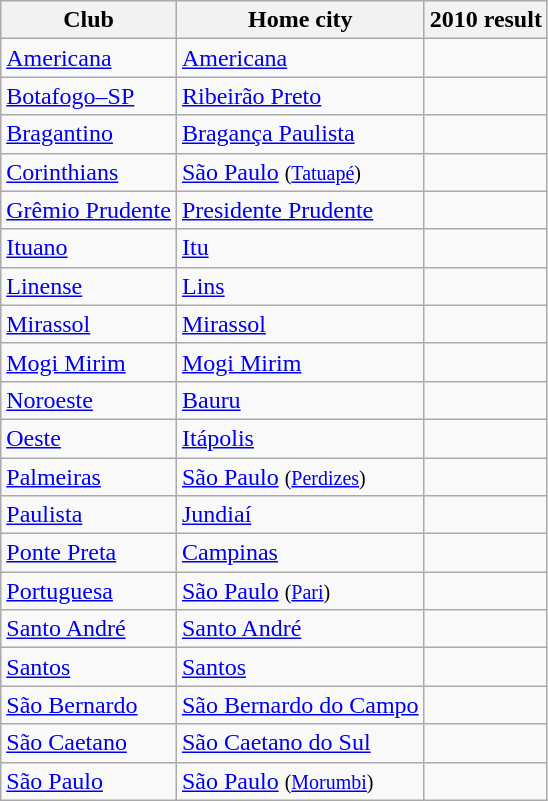<table class="wikitable sortable">
<tr>
<th>Club</th>
<th>Home city</th>
<th>2010 result</th>
</tr>
<tr>
<td><a href='#'>Americana</a></td>
<td><a href='#'>Americana</a></td>
<td></td>
</tr>
<tr>
<td><a href='#'>Botafogo–SP</a></td>
<td><a href='#'>Ribeirão Preto</a></td>
<td></td>
</tr>
<tr>
<td><a href='#'>Bragantino</a></td>
<td><a href='#'>Bragança Paulista</a></td>
<td></td>
</tr>
<tr>
<td><a href='#'>Corinthians</a></td>
<td><a href='#'>São Paulo</a> <small>(<a href='#'>Tatuapé</a>)</small></td>
<td></td>
</tr>
<tr>
<td><a href='#'>Grêmio Prudente</a></td>
<td><a href='#'>Presidente Prudente</a></td>
<td></td>
</tr>
<tr>
<td><a href='#'>Ituano</a></td>
<td><a href='#'>Itu</a></td>
<td></td>
</tr>
<tr>
<td><a href='#'>Linense</a></td>
<td><a href='#'>Lins</a></td>
<td></td>
</tr>
<tr>
<td><a href='#'>Mirassol</a></td>
<td><a href='#'>Mirassol</a></td>
<td></td>
</tr>
<tr>
<td><a href='#'>Mogi Mirim</a></td>
<td><a href='#'>Mogi Mirim</a></td>
<td></td>
</tr>
<tr>
<td><a href='#'>Noroeste</a></td>
<td><a href='#'>Bauru</a></td>
<td></td>
</tr>
<tr>
<td><a href='#'>Oeste</a></td>
<td><a href='#'>Itápolis</a></td>
<td></td>
</tr>
<tr>
<td><a href='#'>Palmeiras</a></td>
<td><a href='#'>São Paulo</a> <small>(<a href='#'>Perdizes</a>)</small></td>
<td></td>
</tr>
<tr>
<td><a href='#'>Paulista</a></td>
<td><a href='#'>Jundiaí</a></td>
<td></td>
</tr>
<tr>
<td><a href='#'>Ponte Preta</a></td>
<td><a href='#'>Campinas</a></td>
<td></td>
</tr>
<tr>
<td><a href='#'>Portuguesa</a></td>
<td><a href='#'>São Paulo</a> <small>(<a href='#'>Pari</a>)</small></td>
<td></td>
</tr>
<tr>
<td><a href='#'>Santo André</a></td>
<td><a href='#'>Santo André</a></td>
<td></td>
</tr>
<tr>
<td><a href='#'>Santos</a></td>
<td><a href='#'>Santos</a></td>
<td></td>
</tr>
<tr>
<td><a href='#'>São Bernardo</a></td>
<td><a href='#'>São Bernardo do Campo</a></td>
<td></td>
</tr>
<tr>
<td><a href='#'>São Caetano</a></td>
<td><a href='#'>São Caetano do Sul</a></td>
<td></td>
</tr>
<tr>
<td><a href='#'>São Paulo</a></td>
<td><a href='#'>São Paulo</a> <small>(<a href='#'>Morumbi</a>)</small></td>
<td></td>
</tr>
</table>
